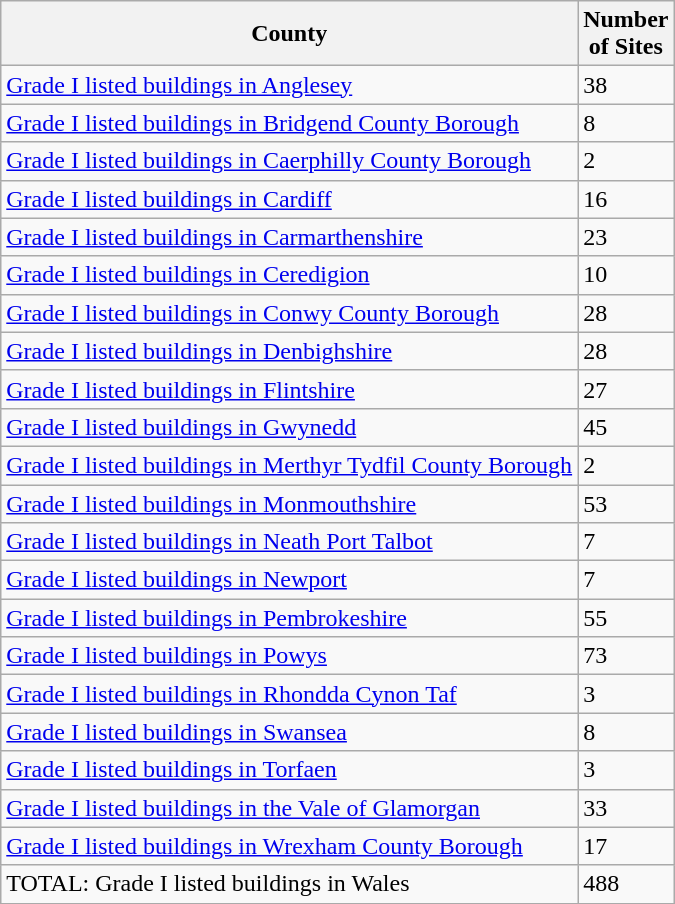<table class="wikitable sortable">
<tr>
<th><strong>County</strong></th>
<th><strong>Number<br> of Sites</strong></th>
</tr>
<tr ->
<td><a href='#'>Grade I listed buildings in Anglesey</a></td>
<td>38</td>
</tr>
<tr ->
<td><a href='#'>Grade I listed buildings in Bridgend County Borough</a></td>
<td>8</td>
</tr>
<tr ->
<td><a href='#'>Grade I listed buildings in Caerphilly County Borough</a></td>
<td>2</td>
</tr>
<tr ->
<td><a href='#'>Grade I listed buildings in Cardiff</a></td>
<td>16</td>
</tr>
<tr ->
<td><a href='#'>Grade I listed buildings in Carmarthenshire</a></td>
<td>23</td>
</tr>
<tr ->
<td><a href='#'>Grade I listed buildings in Ceredigion</a></td>
<td>10</td>
</tr>
<tr ->
<td><a href='#'>Grade I listed buildings in Conwy County Borough</a></td>
<td>28</td>
</tr>
<tr ->
<td><a href='#'>Grade I listed buildings in Denbighshire</a></td>
<td>28</td>
</tr>
<tr ->
<td><a href='#'>Grade I listed buildings in Flintshire</a></td>
<td>27</td>
</tr>
<tr ->
<td><a href='#'>Grade I listed buildings in Gwynedd</a></td>
<td>45</td>
</tr>
<tr ->
<td><a href='#'>Grade I listed buildings in Merthyr Tydfil County Borough</a></td>
<td>2</td>
</tr>
<tr ->
<td><a href='#'>Grade I listed buildings in Monmouthshire</a></td>
<td>53</td>
</tr>
<tr ->
<td><a href='#'>Grade I listed buildings in Neath Port Talbot</a></td>
<td>7</td>
</tr>
<tr ->
<td><a href='#'>Grade I listed buildings in Newport</a></td>
<td>7</td>
</tr>
<tr ->
<td><a href='#'>Grade I listed buildings in Pembrokeshire</a></td>
<td>55</td>
</tr>
<tr ->
<td><a href='#'>Grade I listed buildings in Powys</a></td>
<td>73</td>
</tr>
<tr ->
<td><a href='#'>Grade I listed buildings in Rhondda Cynon Taf</a></td>
<td>3</td>
</tr>
<tr ->
<td><a href='#'>Grade I listed buildings in Swansea</a></td>
<td>8</td>
</tr>
<tr ->
<td><a href='#'>Grade I listed buildings in Torfaen</a></td>
<td>3</td>
</tr>
<tr ->
<td><a href='#'>Grade I listed buildings in the Vale of Glamorgan</a></td>
<td>33</td>
</tr>
<tr ->
<td><a href='#'>Grade I listed buildings in Wrexham County Borough</a></td>
<td>17</td>
</tr>
<tr -class=sortbottom>
<td>TOTAL: Grade I listed buildings in Wales</td>
<td>488</td>
</tr>
<tr ->
</tr>
</table>
